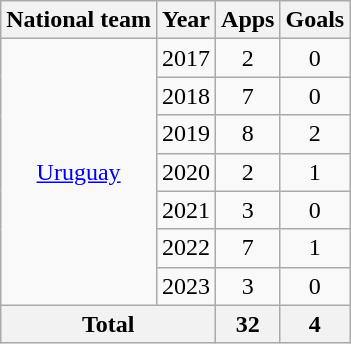<table class="wikitable" style="text-align:center">
<tr>
<th>National team</th>
<th>Year</th>
<th>Apps</th>
<th>Goals</th>
</tr>
<tr>
<td rowspan="7"><a href='#'>Uruguay</a></td>
<td>2017</td>
<td>2</td>
<td>0</td>
</tr>
<tr>
<td>2018</td>
<td>7</td>
<td>0</td>
</tr>
<tr>
<td>2019</td>
<td>8</td>
<td>2</td>
</tr>
<tr>
<td>2020</td>
<td>2</td>
<td>1</td>
</tr>
<tr>
<td>2021</td>
<td>3</td>
<td>0</td>
</tr>
<tr>
<td>2022</td>
<td>7</td>
<td>1</td>
</tr>
<tr>
<td>2023</td>
<td>3</td>
<td>0</td>
</tr>
<tr>
<th colspan="2">Total</th>
<th>32</th>
<th>4</th>
</tr>
</table>
